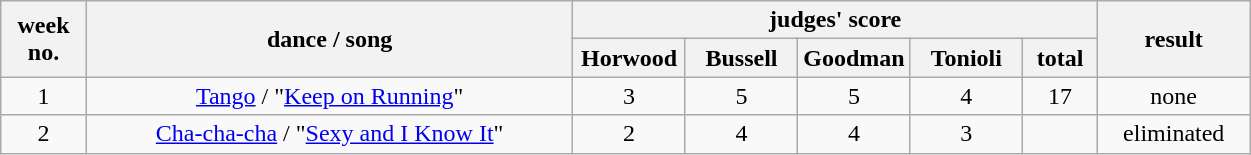<table class=wikitable style="float:left; text-align:center">
<tr>
<th rowspan=2>week<br>no.</th>
<th rowspan=2>dance / song</th>
<th colspan=5>judges' score</th>
<th rowspan=2>result</th>
</tr>
<tr>
<th style=width:9%>Horwood</th>
<th style=width:9%>Bussell</th>
<th style=width:9%>Goodman</th>
<th style=width:9%>Tonioli</th>
<th style=width:6%>total</th>
</tr>
<tr>
<td>1</td>
<td><a href='#'>Tango</a> / "<a href='#'>Keep on Running</a>"</td>
<td>3</td>
<td>5</td>
<td>5</td>
<td>4</td>
<td>17</td>
<td>none</td>
</tr>
<tr>
<td>2</td>
<td><a href='#'>Cha-cha-cha</a> / "<a href='#'>Sexy and I Know It</a>"</td>
<td>2</td>
<td>4</td>
<td>4</td>
<td>3</td>
<td><em></em></td>
<td>eliminated</td>
</tr>
</table>
